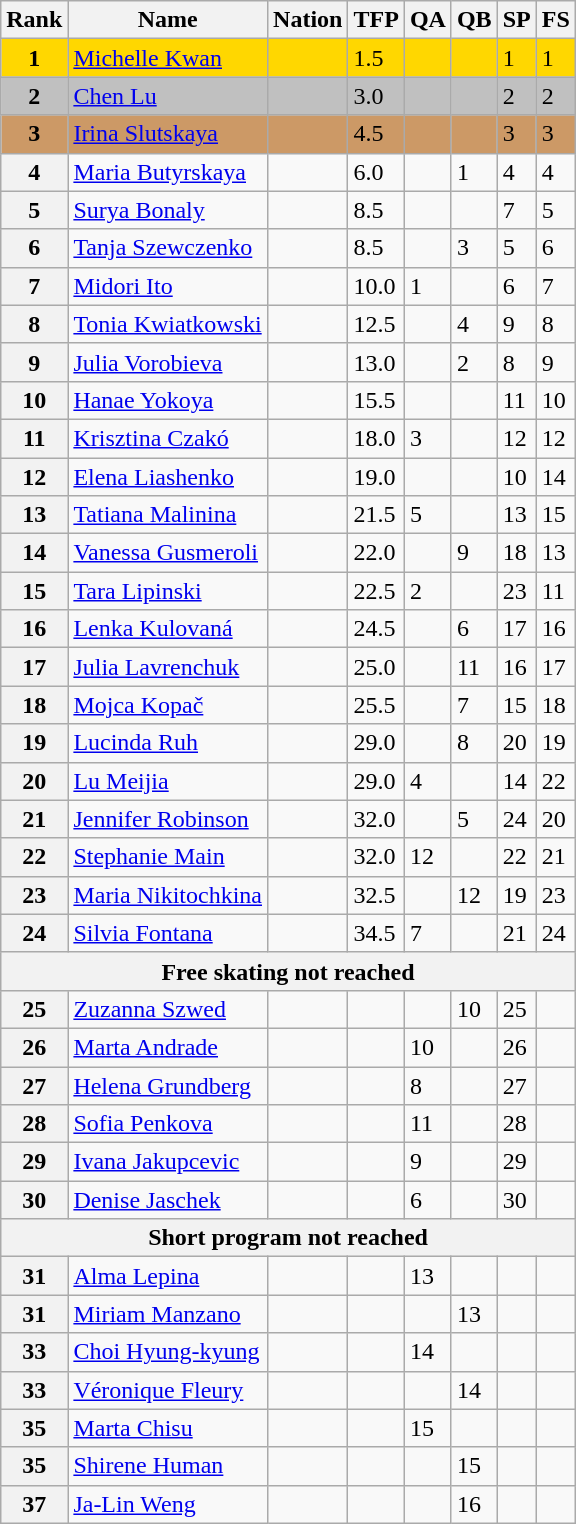<table class="wikitable">
<tr>
<th>Rank</th>
<th>Name</th>
<th>Nation</th>
<th>TFP</th>
<th>QA</th>
<th>QB</th>
<th>SP</th>
<th>FS</th>
</tr>
<tr style="background:gold;">
<td style="text-align:center;"><strong>1</strong></td>
<td><a href='#'>Michelle Kwan</a></td>
<td></td>
<td>1.5</td>
<td></td>
<td></td>
<td>1</td>
<td>1</td>
</tr>
<tr style="background:silver;">
<td style="text-align:center;"><strong>2</strong></td>
<td><a href='#'>Chen Lu</a></td>
<td></td>
<td>3.0</td>
<td></td>
<td></td>
<td>2</td>
<td>2</td>
</tr>
<tr style="background:#c96;">
<td style="text-align:center;"><strong>3</strong></td>
<td><a href='#'>Irina Slutskaya</a></td>
<td></td>
<td>4.5</td>
<td></td>
<td></td>
<td>3</td>
<td>3</td>
</tr>
<tr>
<th>4</th>
<td><a href='#'>Maria Butyrskaya</a></td>
<td></td>
<td>6.0</td>
<td></td>
<td>1</td>
<td>4</td>
<td>4</td>
</tr>
<tr>
<th>5</th>
<td><a href='#'>Surya Bonaly</a></td>
<td></td>
<td>8.5</td>
<td></td>
<td></td>
<td>7</td>
<td>5</td>
</tr>
<tr>
<th>6</th>
<td><a href='#'>Tanja Szewczenko</a></td>
<td></td>
<td>8.5</td>
<td></td>
<td>3</td>
<td>5</td>
<td>6</td>
</tr>
<tr>
<th>7</th>
<td><a href='#'>Midori Ito</a></td>
<td></td>
<td>10.0</td>
<td>1</td>
<td></td>
<td>6</td>
<td>7</td>
</tr>
<tr>
<th>8</th>
<td><a href='#'>Tonia Kwiatkowski</a></td>
<td></td>
<td>12.5</td>
<td></td>
<td>4</td>
<td>9</td>
<td>8</td>
</tr>
<tr>
<th>9</th>
<td><a href='#'>Julia Vorobieva</a></td>
<td></td>
<td>13.0</td>
<td></td>
<td>2</td>
<td>8</td>
<td>9</td>
</tr>
<tr>
<th>10</th>
<td><a href='#'>Hanae Yokoya</a></td>
<td></td>
<td>15.5</td>
<td></td>
<td></td>
<td>11</td>
<td>10</td>
</tr>
<tr>
<th>11</th>
<td><a href='#'>Krisztina Czakó</a></td>
<td></td>
<td>18.0</td>
<td>3</td>
<td></td>
<td>12</td>
<td>12</td>
</tr>
<tr>
<th>12</th>
<td><a href='#'>Elena Liashenko</a></td>
<td></td>
<td>19.0</td>
<td></td>
<td></td>
<td>10</td>
<td>14</td>
</tr>
<tr>
<th>13</th>
<td><a href='#'>Tatiana Malinina</a></td>
<td></td>
<td>21.5</td>
<td>5</td>
<td></td>
<td>13</td>
<td>15</td>
</tr>
<tr>
<th>14</th>
<td><a href='#'>Vanessa Gusmeroli</a></td>
<td></td>
<td>22.0</td>
<td></td>
<td>9</td>
<td>18</td>
<td>13</td>
</tr>
<tr>
<th>15</th>
<td><a href='#'>Tara Lipinski</a></td>
<td></td>
<td>22.5</td>
<td>2</td>
<td></td>
<td>23</td>
<td>11</td>
</tr>
<tr>
<th>16</th>
<td><a href='#'>Lenka Kulovaná</a></td>
<td></td>
<td>24.5</td>
<td></td>
<td>6</td>
<td>17</td>
<td>16</td>
</tr>
<tr>
<th>17</th>
<td><a href='#'>Julia Lavrenchuk</a></td>
<td></td>
<td>25.0</td>
<td></td>
<td>11</td>
<td>16</td>
<td>17</td>
</tr>
<tr>
<th>18</th>
<td><a href='#'>Mojca Kopač</a></td>
<td></td>
<td>25.5</td>
<td></td>
<td>7</td>
<td>15</td>
<td>18</td>
</tr>
<tr>
<th>19</th>
<td><a href='#'>Lucinda Ruh</a></td>
<td></td>
<td>29.0</td>
<td></td>
<td>8</td>
<td>20</td>
<td>19</td>
</tr>
<tr>
<th>20</th>
<td><a href='#'>Lu Meijia</a></td>
<td></td>
<td>29.0</td>
<td>4</td>
<td></td>
<td>14</td>
<td>22</td>
</tr>
<tr>
<th>21</th>
<td><a href='#'>Jennifer Robinson</a></td>
<td></td>
<td>32.0</td>
<td></td>
<td>5</td>
<td>24</td>
<td>20</td>
</tr>
<tr>
<th>22</th>
<td><a href='#'>Stephanie Main</a></td>
<td></td>
<td>32.0</td>
<td>12</td>
<td></td>
<td>22</td>
<td>21</td>
</tr>
<tr>
<th>23</th>
<td><a href='#'>Maria Nikitochkina</a></td>
<td></td>
<td>32.5</td>
<td></td>
<td>12</td>
<td>19</td>
<td>23</td>
</tr>
<tr>
<th>24</th>
<td><a href='#'>Silvia Fontana</a></td>
<td></td>
<td>34.5</td>
<td>7</td>
<td></td>
<td>21</td>
<td>24</td>
</tr>
<tr>
<th colspan=8>Free skating not reached</th>
</tr>
<tr>
<th>25</th>
<td><a href='#'>Zuzanna Szwed</a></td>
<td></td>
<td></td>
<td></td>
<td>10</td>
<td>25</td>
<td></td>
</tr>
<tr>
<th>26</th>
<td><a href='#'>Marta Andrade</a></td>
<td></td>
<td></td>
<td>10</td>
<td></td>
<td>26</td>
<td></td>
</tr>
<tr>
<th>27</th>
<td><a href='#'>Helena Grundberg</a></td>
<td></td>
<td></td>
<td>8</td>
<td></td>
<td>27</td>
<td></td>
</tr>
<tr>
<th>28</th>
<td><a href='#'>Sofia Penkova</a></td>
<td></td>
<td></td>
<td>11</td>
<td></td>
<td>28</td>
<td></td>
</tr>
<tr>
<th>29</th>
<td><a href='#'>Ivana Jakupcevic</a></td>
<td></td>
<td></td>
<td>9</td>
<td></td>
<td>29</td>
<td></td>
</tr>
<tr>
<th>30</th>
<td><a href='#'>Denise Jaschek</a></td>
<td></td>
<td></td>
<td>6</td>
<td></td>
<td>30</td>
<td></td>
</tr>
<tr>
<th colspan=8>Short program not reached</th>
</tr>
<tr>
<th>31</th>
<td><a href='#'>Alma Lepina</a></td>
<td></td>
<td></td>
<td>13</td>
<td></td>
<td></td>
<td></td>
</tr>
<tr>
<th>31</th>
<td><a href='#'>Miriam Manzano</a></td>
<td></td>
<td></td>
<td></td>
<td>13</td>
<td></td>
<td></td>
</tr>
<tr>
<th>33</th>
<td><a href='#'>Choi Hyung-kyung</a></td>
<td></td>
<td></td>
<td>14</td>
<td></td>
<td></td>
<td></td>
</tr>
<tr>
<th>33</th>
<td><a href='#'>Véronique Fleury</a></td>
<td></td>
<td></td>
<td></td>
<td>14</td>
<td></td>
<td></td>
</tr>
<tr>
<th>35</th>
<td><a href='#'>Marta Chisu</a></td>
<td></td>
<td></td>
<td>15</td>
<td></td>
<td></td>
<td></td>
</tr>
<tr>
<th>35</th>
<td><a href='#'>Shirene Human</a></td>
<td></td>
<td></td>
<td></td>
<td>15</td>
<td></td>
<td></td>
</tr>
<tr>
<th>37</th>
<td><a href='#'>Ja-Lin Weng</a></td>
<td></td>
<td></td>
<td></td>
<td>16</td>
<td></td>
<td></td>
</tr>
</table>
